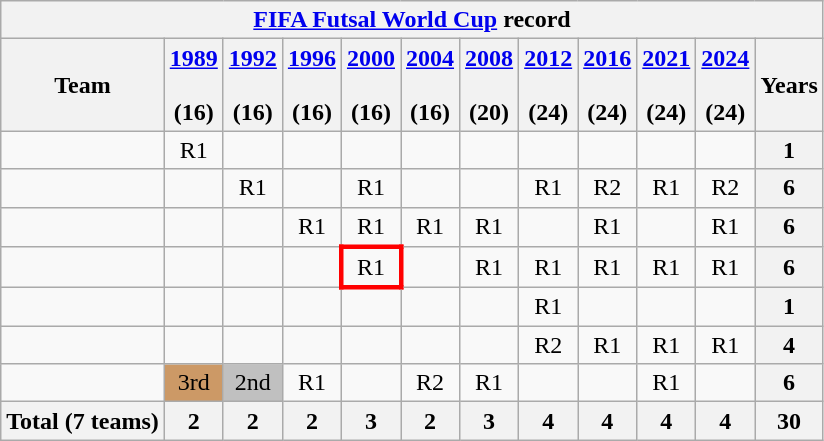<table class="wikitable" style="text-align:center">
<tr>
<th colspan=12><a href='#'>FIFA Futsal World Cup</a> record</th>
</tr>
<tr>
<th>Team</th>
<th><a href='#'>1989</a><br><br>(16)</th>
<th><a href='#'>1992</a><br><br>(16)</th>
<th><a href='#'>1996</a><br><br>(16)</th>
<th><a href='#'>2000</a><br><br>(16)</th>
<th><a href='#'>2004</a><br><br>(16)</th>
<th><a href='#'>2008</a><br><br>(20)</th>
<th><a href='#'>2012</a><br><br>(24)</th>
<th><a href='#'>2016</a><br><br>(24)</th>
<th><a href='#'>2021</a><br><br>(24)</th>
<th><a href='#'>2024</a><br><br>(24)</th>
<th>Years</th>
</tr>
<tr>
<td align=left></td>
<td>R1</td>
<td></td>
<td></td>
<td></td>
<td></td>
<td></td>
<td></td>
<td></td>
<td></td>
<td></td>
<th>1</th>
</tr>
<tr>
<td align=left></td>
<td></td>
<td>R1</td>
<td></td>
<td>R1</td>
<td></td>
<td></td>
<td>R1</td>
<td>R2</td>
<td>R1</td>
<td>R2</td>
<th>6</th>
</tr>
<tr>
<td align=left></td>
<td></td>
<td></td>
<td>R1</td>
<td>R1</td>
<td>R1</td>
<td>R1</td>
<td></td>
<td>R1</td>
<td></td>
<td>R1</td>
<th>6</th>
</tr>
<tr>
<td align=left></td>
<td></td>
<td></td>
<td></td>
<td style="border:3px solid red">R1</td>
<td></td>
<td>R1</td>
<td>R1</td>
<td>R1</td>
<td>R1</td>
<td>R1</td>
<th>6</th>
</tr>
<tr>
<td align=left></td>
<td></td>
<td></td>
<td></td>
<td></td>
<td></td>
<td></td>
<td>R1</td>
<td></td>
<td></td>
<td></td>
<th>1</th>
</tr>
<tr>
<td align=left></td>
<td></td>
<td></td>
<td></td>
<td></td>
<td></td>
<td></td>
<td>R2</td>
<td>R1</td>
<td>R1</td>
<td>R1</td>
<th>4</th>
</tr>
<tr>
<td align=left></td>
<td style="background:#c96;">3rd</td>
<td style="background:silver;">2nd</td>
<td>R1</td>
<td></td>
<td>R2</td>
<td>R1</td>
<td></td>
<td></td>
<td>R1</td>
<td></td>
<th>6</th>
</tr>
<tr>
<th>Total (7 teams)</th>
<th>2</th>
<th>2</th>
<th>2</th>
<th>3</th>
<th>2</th>
<th>3</th>
<th>4</th>
<th>4</th>
<th>4</th>
<th>4</th>
<th>30</th>
</tr>
</table>
